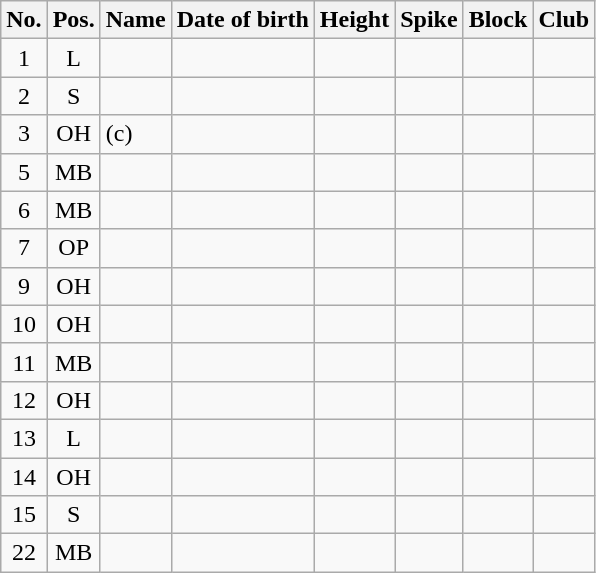<table class="wikitable sortable" style="text-align:center">
<tr>
<th>No.</th>
<th>Pos.</th>
<th>Name</th>
<th>Date of birth</th>
<th>Height</th>
<th>Spike</th>
<th>Block</th>
<th>Club</th>
</tr>
<tr>
<td>1</td>
<td>L</td>
<td align=left></td>
<td align=left></td>
<td></td>
<td></td>
<td></td>
<td></td>
</tr>
<tr>
<td>2</td>
<td>S</td>
<td align=left></td>
<td align=left></td>
<td></td>
<td></td>
<td></td>
<td></td>
</tr>
<tr>
<td>3</td>
<td>OH</td>
<td align=left> (c)</td>
<td align=left></td>
<td></td>
<td></td>
<td></td>
<td></td>
</tr>
<tr>
<td>5</td>
<td>MB</td>
<td align=left></td>
<td align=left></td>
<td></td>
<td></td>
<td></td>
<td></td>
</tr>
<tr>
<td>6</td>
<td>MB</td>
<td align=left></td>
<td align=left></td>
<td></td>
<td></td>
<td></td>
<td></td>
</tr>
<tr>
<td>7</td>
<td>OP</td>
<td align=left></td>
<td align=left></td>
<td></td>
<td></td>
<td></td>
<td></td>
</tr>
<tr>
<td>9</td>
<td>OH</td>
<td align=left></td>
<td align=left></td>
<td></td>
<td></td>
<td></td>
<td></td>
</tr>
<tr>
<td>10</td>
<td>OH</td>
<td align=left></td>
<td align=left></td>
<td></td>
<td></td>
<td></td>
<td></td>
</tr>
<tr>
<td>11</td>
<td>MB</td>
<td align=left></td>
<td align=left></td>
<td></td>
<td></td>
<td></td>
<td></td>
</tr>
<tr>
<td>12</td>
<td>OH</td>
<td align=left></td>
<td align=left></td>
<td></td>
<td></td>
<td></td>
<td></td>
</tr>
<tr>
<td>13</td>
<td>L</td>
<td align=left></td>
<td align=left></td>
<td></td>
<td></td>
<td></td>
<td></td>
</tr>
<tr>
<td>14</td>
<td>OH</td>
<td align=left></td>
<td align=left></td>
<td></td>
<td></td>
<td></td>
<td></td>
</tr>
<tr>
<td>15</td>
<td>S</td>
<td align=left></td>
<td align=left></td>
<td></td>
<td></td>
<td></td>
<td></td>
</tr>
<tr>
<td>22</td>
<td>MB</td>
<td align=left></td>
<td align=left></td>
<td></td>
<td></td>
<td></td>
<td></td>
</tr>
</table>
